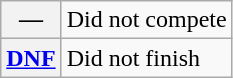<table class="wikitable">
<tr>
<th scope="row">—</th>
<td>Did not compete</td>
</tr>
<tr>
<th scope="row"><a href='#'>DNF</a></th>
<td>Did not finish</td>
</tr>
</table>
